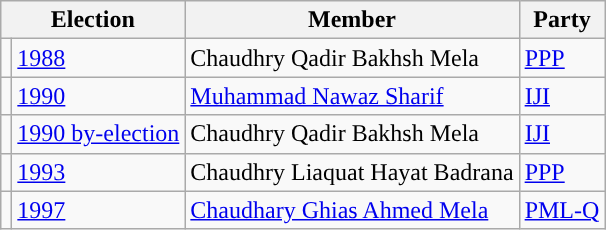<table class="wikitable">
<tr>
<th colspan="2">Election</th>
<th>Member</th>
<th>Party</th>
</tr>
<tr>
<td style="background-color: "></td>
<td><a href='#'>1988</a></td>
<td>Chaudhry Qadir Bakhsh Mela</td>
<td><a href='#'>PPP</a></td>
</tr>
<tr>
<td style="background-color: "></td>
<td><a href='#'>1990</a></td>
<td><a href='#'>Muhammad Nawaz Sharif</a></td>
<td><a href='#'>IJI</a></td>
</tr>
<tr>
<td style="background-color: "></td>
<td><a href='#'>1990 by-election</a></td>
<td>Chaudhry Qadir Bakhsh Mela</td>
<td><a href='#'>IJI</a></td>
</tr>
<tr>
<td style="background-color: "></td>
<td><a href='#'>1993</a></td>
<td>Chaudhry Liaquat Hayat Badrana</td>
<td><a href='#'>PPP</a></td>
</tr>
<tr>
<td style="background-color: "></td>
<td><a href='#'>1997</a></td>
<td><a href='#'>Chaudhary Ghias Ahmed Mela</a></td>
<td><a href='#'>PML-Q</a></td>
</tr>
</table>
